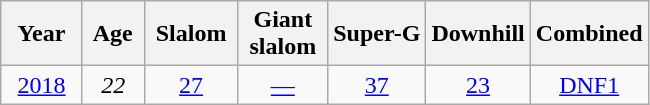<table class=wikitable style="text-align:center">
<tr>
<th>  Year  </th>
<th> Age </th>
<th> Slalom </th>
<th> Giant <br> slalom </th>
<th>Super-G</th>
<th>Downhill</th>
<th>Combined</th>
</tr>
<tr>
<td><a href='#'>2018</a></td>
<td><em>22</em></td>
<td><a href='#'>27</a></td>
<td><a href='#'>—</a></td>
<td><a href='#'>37</a></td>
<td><a href='#'>23</a></td>
<td><a href='#'>DNF1</a></td>
</tr>
</table>
